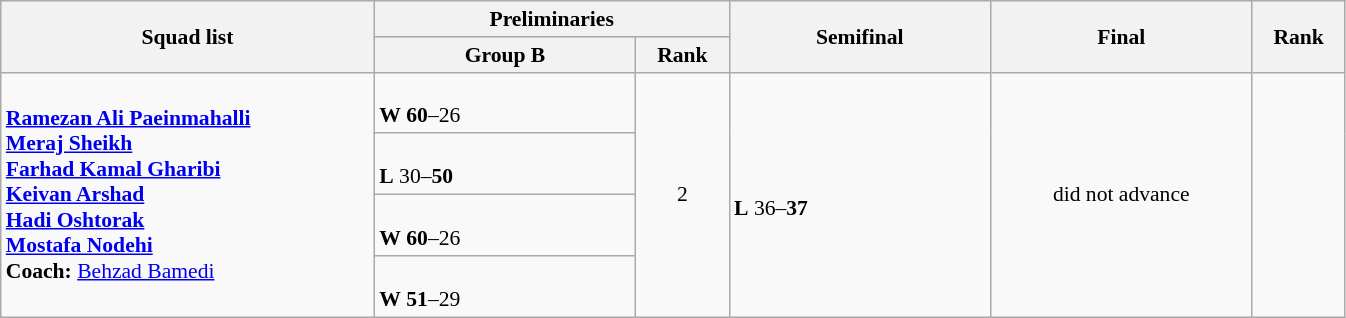<table class="wikitable" width="71%" style="text-align:left; font-size:90%">
<tr>
<th rowspan="2" width="20%">Squad list</th>
<th colspan="2">Preliminaries</th>
<th rowspan="2" width="14%">Semifinal</th>
<th rowspan="2" width="14%">Final</th>
<th rowspan="2" width="5%">Rank</th>
</tr>
<tr>
<th width="14%">Group B</th>
<th width="5%">Rank</th>
</tr>
<tr>
<td rowspan="4"><strong><a href='#'>Ramezan Ali Paeinmahalli</a><br><a href='#'>Meraj Sheikh</a><br><a href='#'>Farhad Kamal Gharibi</a><br><a href='#'>Keivan Arshad</a><br><a href='#'>Hadi Oshtorak</a><br><a href='#'>Mostafa Nodehi</a><br>Coach:</strong> <a href='#'>Behzad Bamedi</a></td>
<td><br><strong>W</strong> <strong>60</strong>–26</td>
<td rowspan="4" align=center>2 <strong></strong></td>
<td rowspan="4"><br><strong>L</strong> 36–<strong>37</strong></td>
<td rowspan="4" align="center">did not advance</td>
<td rowspan="4" align="center"></td>
</tr>
<tr>
<td><br><strong>L</strong> 30–<strong>50</strong></td>
</tr>
<tr>
<td><br><strong>W</strong> <strong>60</strong>–26</td>
</tr>
<tr>
<td><br><strong>W</strong> <strong>51</strong>–29</td>
</tr>
</table>
